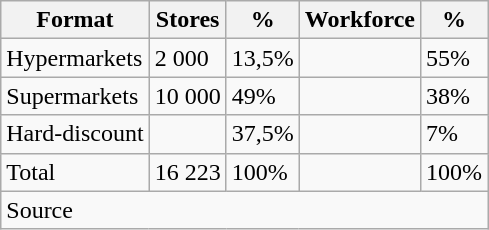<table class="wikitable sortable centre">
<tr>
<th>Format</th>
<th>Stores</th>
<th>%</th>
<th>Workforce</th>
<th>%</th>
</tr>
<tr>
<td>Hypermarkets</td>
<td>2 000</td>
<td>13,5%</td>
<td></td>
<td>55%</td>
</tr>
<tr>
<td>Supermarkets</td>
<td>10 000</td>
<td>49%</td>
<td></td>
<td>38%</td>
</tr>
<tr>
<td>Hard-discount</td>
<td></td>
<td>37,5%</td>
<td></td>
<td>7%</td>
</tr>
<tr class="sortbottom">
<td>Total</td>
<td>16 223</td>
<td>100%</td>
<td></td>
<td>100%</td>
</tr>
<tr>
<td colspan="5">Source</td>
</tr>
</table>
